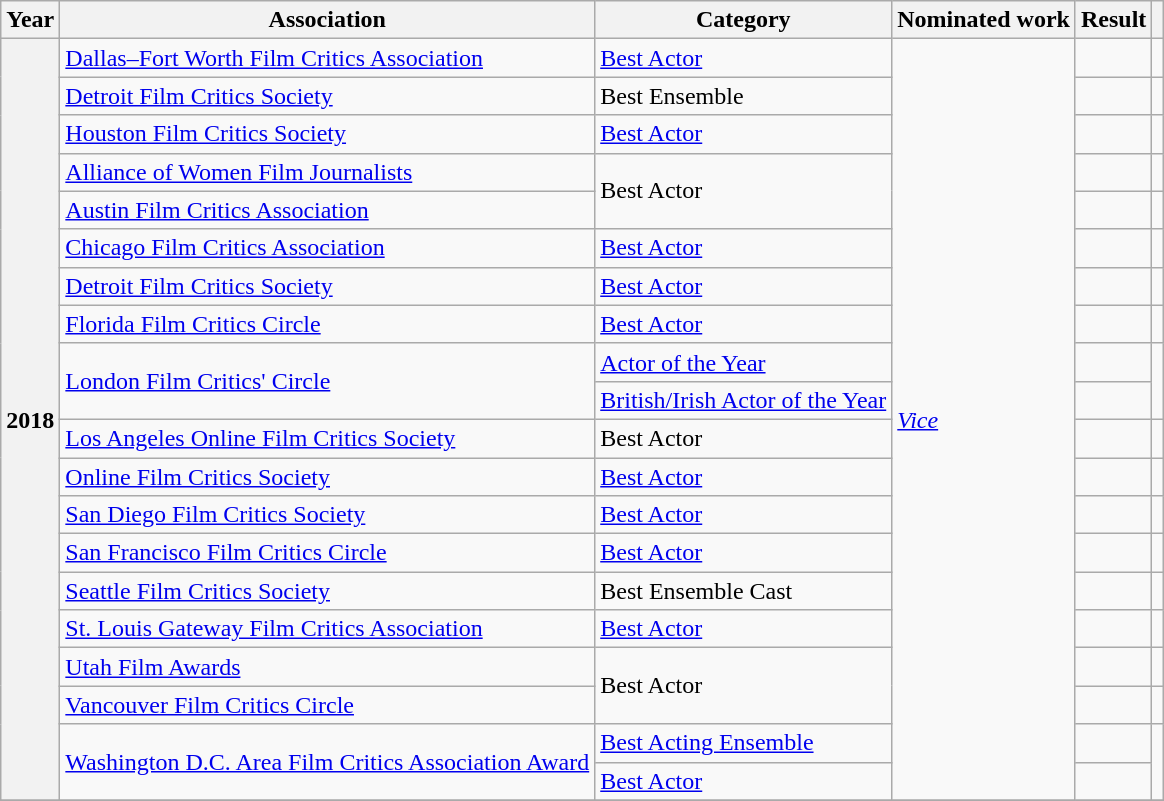<table class="wikitable sortable">
<tr>
<th>Year</th>
<th>Association</th>
<th>Category</th>
<th>Nominated work</th>
<th>Result</th>
<th></th>
</tr>
<tr>
<th rowspan="20" scope="row" style="text-align:center;">2018</th>
<td><a href='#'>Dallas–Fort Worth Film Critics Association</a></td>
<td><a href='#'>Best Actor</a></td>
<td rowspan="20"><em><a href='#'>Vice</a></em></td>
<td></td>
<td style="text-align: center;"></td>
</tr>
<tr>
<td><a href='#'>Detroit Film Critics Society</a></td>
<td>Best Ensemble</td>
<td></td>
<td style="text-align: center;"></td>
</tr>
<tr>
<td><a href='#'>Houston Film Critics Society</a></td>
<td><a href='#'>Best Actor</a></td>
<td></td>
<td style="text-align: center;"></td>
</tr>
<tr>
<td><a href='#'>Alliance of Women Film Journalists</a></td>
<td rowspan="2">Best Actor</td>
<td></td>
<td style="text-align: center;"></td>
</tr>
<tr>
<td><a href='#'>Austin Film Critics Association</a></td>
<td></td>
<td style="text-align: center;"></td>
</tr>
<tr>
<td><a href='#'>Chicago Film Critics Association</a></td>
<td><a href='#'>Best Actor</a></td>
<td></td>
<td style="text-align: center;"></td>
</tr>
<tr>
<td><a href='#'>Detroit Film Critics Society</a></td>
<td><a href='#'>Best Actor</a></td>
<td></td>
<td style="text-align: center;"></td>
</tr>
<tr>
<td><a href='#'>Florida Film Critics Circle</a></td>
<td><a href='#'>Best Actor</a></td>
<td></td>
<td style="text-align: center;"></td>
</tr>
<tr>
<td rowspan="2"><a href='#'>London Film Critics' Circle</a></td>
<td><a href='#'>Actor of the Year</a></td>
<td></td>
<td rowspan="2" style="text-align:center;"></td>
</tr>
<tr>
<td><a href='#'>British/Irish Actor of the Year</a></td>
<td></td>
</tr>
<tr>
<td><a href='#'>Los Angeles Online Film Critics Society</a></td>
<td>Best Actor</td>
<td></td>
<td style="text-align:center;"></td>
</tr>
<tr>
<td><a href='#'>Online Film Critics Society</a></td>
<td><a href='#'>Best Actor</a></td>
<td></td>
<td style="text-align:center;"></td>
</tr>
<tr>
<td><a href='#'>San Diego Film Critics Society</a></td>
<td><a href='#'>Best Actor</a></td>
<td></td>
<td style="text-align:center;"></td>
</tr>
<tr>
<td><a href='#'>San Francisco Film Critics Circle</a></td>
<td><a href='#'>Best Actor</a></td>
<td></td>
<td style="text-align:center;"></td>
</tr>
<tr>
<td><a href='#'>Seattle Film Critics Society</a></td>
<td>Best Ensemble Cast</td>
<td></td>
<td style="text-align:center;"></td>
</tr>
<tr>
<td><a href='#'>St. Louis Gateway Film Critics Association</a></td>
<td><a href='#'>Best Actor</a></td>
<td></td>
<td style="text-align:center;"></td>
</tr>
<tr>
<td><a href='#'>Utah Film Awards</a></td>
<td rowspan="2">Best Actor</td>
<td></td>
<td style="text-align:center;"></td>
</tr>
<tr>
<td><a href='#'>Vancouver Film Critics Circle</a></td>
<td></td>
<td style="text-align:center;"></td>
</tr>
<tr>
<td rowspan="2"><a href='#'>Washington D.C. Area Film Critics Association Award</a></td>
<td><a href='#'>Best Acting Ensemble</a></td>
<td></td>
<td rowspan="2" style="text-align:center;"></td>
</tr>
<tr>
<td><a href='#'>Best Actor</a></td>
<td></td>
</tr>
<tr>
</tr>
</table>
